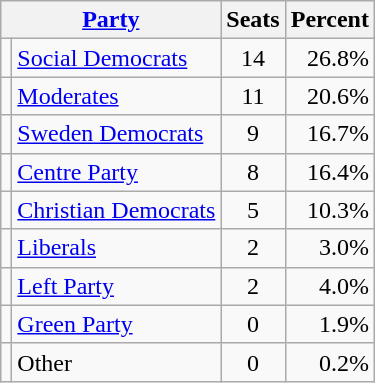<table class="wikitable">
<tr>
<th scope="col" colspan="2"><a href='#'>Party</a></th>
<th scope="col" style="text-align:center;">Seats</th>
<th scope="col" style="text-align:center;">Percent</th>
</tr>
<tr>
<td></td>
<td><a href='#'>Social Democrats</a></td>
<td style="text-align:center;">14</td>
<td style="text-align:right;">26.8%</td>
</tr>
<tr>
<td></td>
<td><a href='#'>Moderates</a></td>
<td style="text-align:center;">11</td>
<td style="text-align:right;">20.6%</td>
</tr>
<tr>
<td></td>
<td><a href='#'>Sweden Democrats</a></td>
<td style="text-align:center;">9</td>
<td style="text-align:right;">16.7%</td>
</tr>
<tr>
<td></td>
<td><a href='#'>Centre Party</a></td>
<td style="text-align:center;">8</td>
<td style="text-align:right;">16.4%</td>
</tr>
<tr>
<td></td>
<td><a href='#'>Christian Democrats</a></td>
<td style="text-align:center;">5</td>
<td style="text-align:right;">10.3%</td>
</tr>
<tr>
<td></td>
<td><a href='#'>Liberals</a></td>
<td style="text-align:center;">2</td>
<td style="text-align:right;">3.0%</td>
</tr>
<tr>
<td></td>
<td><a href='#'>Left Party</a></td>
<td style="text-align:center;">2</td>
<td style="text-align:right;">4.0%</td>
</tr>
<tr>
<td></td>
<td><a href='#'>Green Party</a></td>
<td style="text-align:center;">0</td>
<td style="text-align:right;">1.9%</td>
</tr>
<tr>
<td></td>
<td>Other</td>
<td style="text-align:center;">0</td>
<td style="text-align:right;">0.2%</td>
</tr>
</table>
